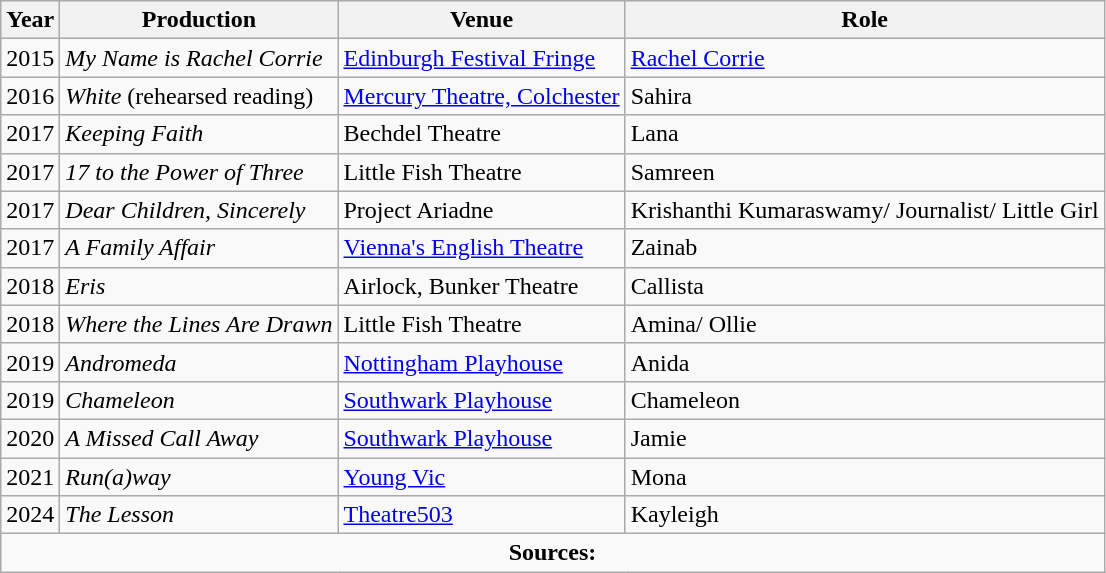<table class="wikitable">
<tr>
<th scope="col">Year</th>
<th scope="col">Production</th>
<th scope="col">Venue</th>
<th scope="col">Role</th>
</tr>
<tr>
<td>2015</td>
<td><em>My Name is Rachel Corrie</em></td>
<td><a href='#'>Edinburgh Festival Fringe</a></td>
<td><a href='#'>Rachel Corrie</a></td>
</tr>
<tr>
<td>2016</td>
<td><em>White</em> (rehearsed reading)</td>
<td><a href='#'>Mercury Theatre, Colchester</a></td>
<td>Sahira</td>
</tr>
<tr>
<td>2017</td>
<td><em>Keeping Faith</em></td>
<td>Bechdel Theatre</td>
<td>Lana</td>
</tr>
<tr>
<td>2017</td>
<td><em>17 to the Power of Three</em></td>
<td>Little Fish Theatre</td>
<td>Samreen</td>
</tr>
<tr>
<td>2017</td>
<td><em>Dear Children, Sincerely</em></td>
<td>Project Ariadne</td>
<td>Krishanthi Kumaraswamy/ Journalist/ Little Girl</td>
</tr>
<tr>
<td>2017</td>
<td><em>A Family Affair</em></td>
<td><a href='#'>Vienna's English Theatre</a></td>
<td>Zainab</td>
</tr>
<tr>
<td>2018</td>
<td><em>Eris</em></td>
<td>Airlock, Bunker Theatre</td>
<td>Callista</td>
</tr>
<tr>
<td>2018</td>
<td><em>Where the Lines Are Drawn</em></td>
<td>Little Fish Theatre</td>
<td>Amina/ Ollie</td>
</tr>
<tr>
<td>2019</td>
<td><em>Andromeda</em></td>
<td><a href='#'>Nottingham Playhouse</a></td>
<td>Anida</td>
</tr>
<tr>
<td>2019</td>
<td><em>Chameleon</em></td>
<td><a href='#'>Southwark Playhouse</a></td>
<td>Chameleon</td>
</tr>
<tr>
<td>2020</td>
<td><em>A Missed Call Away</em></td>
<td><a href='#'>Southwark Playhouse</a></td>
<td>Jamie</td>
</tr>
<tr>
<td>2021</td>
<td><em>Run(a)way</em></td>
<td><a href='#'>Young Vic</a></td>
<td>Mona</td>
</tr>
<tr>
<td>2024</td>
<td><em>The Lesson</em></td>
<td><a href='#'>Theatre503</a></td>
<td>Kayleigh</td>
</tr>
<tr>
<td colspan="4" style="text-align: center;"><strong>Sources:</strong></td>
</tr>
</table>
